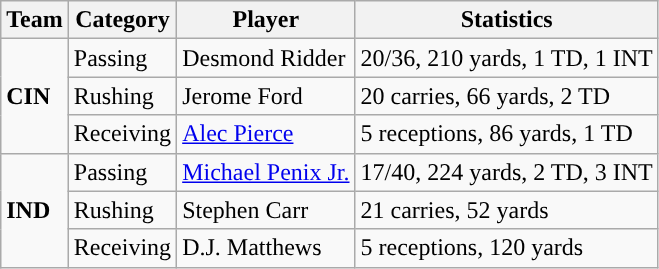<table class="wikitable" style="float: left;">
<tr>
<th>Team</th>
<th>Category</th>
<th>Player</th>
<th>Statistics</th>
</tr>
<tr>
<td rowspan=3><strong>CIN</strong></td>
<td>Passing</td>
<td>Desmond Ridder</td>
<td>20/36, 210 yards, 1 TD, 1 INT</td>
</tr>
<tr>
<td>Rushing</td>
<td>Jerome Ford</td>
<td>20 carries, 66 yards, 2 TD</td>
</tr>
<tr>
<td>Receiving</td>
<td><a href='#'>Alec Pierce</a></td>
<td>5 receptions, 86 yards, 1 TD</td>
</tr>
<tr>
<td rowspan=3><strong>IND</strong></td>
<td>Passing</td>
<td><a href='#'>Michael Penix Jr.</a></td>
<td>17/40, 224 yards, 2 TD, 3 INT</td>
</tr>
<tr>
<td>Rushing</td>
<td>Stephen Carr</td>
<td>21 carries, 52 yards</td>
</tr>
<tr>
<td>Receiving</td>
<td>D.J. Matthews</td>
<td>5 receptions, 120 yards</td>
</tr>
</table>
